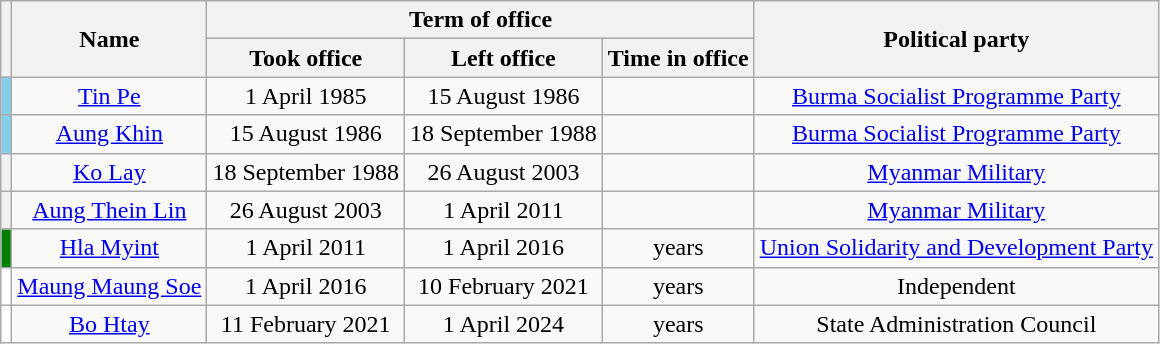<table class="wikitable" style="text-align:center">
<tr>
<th rowspan="2"></th>
<th rowspan="2">Name</th>
<th colspan="3">Term of office</th>
<th rowspan="2">Political party</th>
</tr>
<tr>
<th>Took office</th>
<th>Left office</th>
<th>Time in office</th>
</tr>
<tr>
<th style="background:SkyBlue;"></th>
<td><a href='#'>Tin Pe</a></td>
<td>1 April 1985</td>
<td>15 August 1986</td>
<td></td>
<td><a href='#'>Burma Socialist Programme Party</a></td>
</tr>
<tr>
<th style="background:SkyBlue;"></th>
<td><a href='#'>Aung Khin</a></td>
<td>15 August 1986</td>
<td>18 September 1988</td>
<td></td>
<td><a href='#'>Burma Socialist Programme Party</a></td>
</tr>
<tr>
<th> </th>
<td><a href='#'>Ko Lay</a></td>
<td>18 September 1988</td>
<td>26 August 2003</td>
<td></td>
<td><a href='#'>Myanmar Military</a></td>
</tr>
<tr>
<th> </th>
<td><a href='#'>Aung Thein Lin</a></td>
<td>26 August 2003</td>
<td>1 April 2011</td>
<td></td>
<td><a href='#'>Myanmar Military</a></td>
</tr>
<tr>
<th style="background:Green;"></th>
<td><a href='#'>Hla Myint</a></td>
<td>1 April 2011</td>
<td>1 April 2016</td>
<td> years</td>
<td><a href='#'>Union Solidarity and Development Party</a></td>
</tr>
<tr>
<th style="background:White;"></th>
<td><a href='#'>Maung Maung Soe</a></td>
<td>1 April 2016</td>
<td>10 February 2021</td>
<td> years</td>
<td>Independent</td>
</tr>
<tr>
<th style="background:White;"></th>
<td><a href='#'>Bo Htay</a></td>
<td>11 February 2021</td>
<td>1 April 2024</td>
<td> years</td>
<td>State Administration Council</td>
</tr>
</table>
